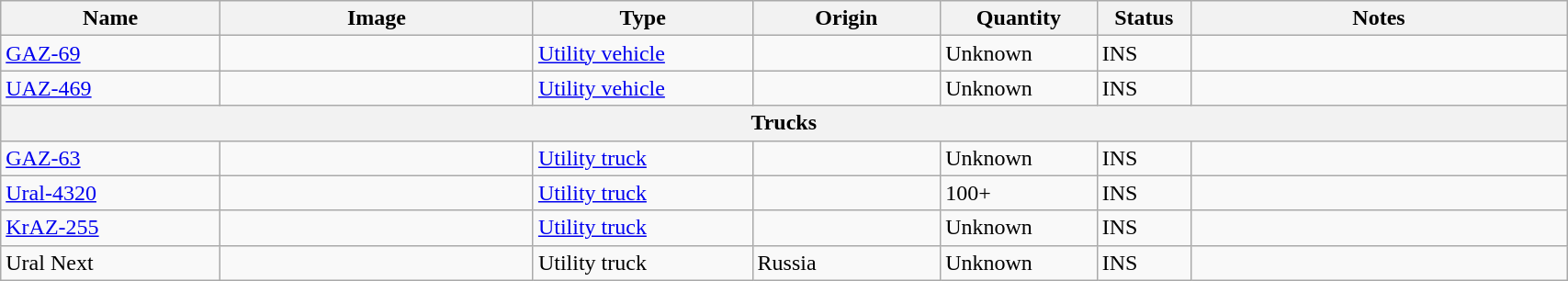<table class="wikitable" style="width:90%;">
<tr>
<th width=14%>Name</th>
<th width=20%>Image</th>
<th width=14%>Type</th>
<th width=12%>Origin</th>
<th width=10%>Quantity</th>
<th width=06%>Status</th>
<th width=24%>Notes</th>
</tr>
<tr>
<td><a href='#'>GAZ-69</a></td>
<td></td>
<td><a href='#'>Utility vehicle</a></td>
<td></td>
<td>Unknown</td>
<td>INS</td>
<td></td>
</tr>
<tr>
<td><a href='#'>UAZ-469</a></td>
<td></td>
<td><a href='#'>Utility vehicle</a></td>
<td><br></td>
<td>Unknown</td>
<td>INS</td>
<td></td>
</tr>
<tr>
<th colspan="7">Trucks</th>
</tr>
<tr>
<td><a href='#'>GAZ-63</a></td>
<td></td>
<td><a href='#'>Utility truck</a></td>
<td></td>
<td>Unknown</td>
<td>INS</td>
<td></td>
</tr>
<tr>
<td><a href='#'>Ural-4320</a></td>
<td></td>
<td><a href='#'>Utility truck</a></td>
<td></td>
<td>100+</td>
<td>INS</td>
<td></td>
</tr>
<tr>
<td><a href='#'>KrAZ-255</a></td>
<td></td>
<td><a href='#'>Utility truck</a></td>
<td></td>
<td>Unknown</td>
<td>INS</td>
<td></td>
</tr>
<tr>
<td>Ural Next</td>
<td></td>
<td>Utility truck</td>
<td>Russia</td>
<td>Unknown</td>
<td>INS</td>
<td></td>
</tr>
</table>
